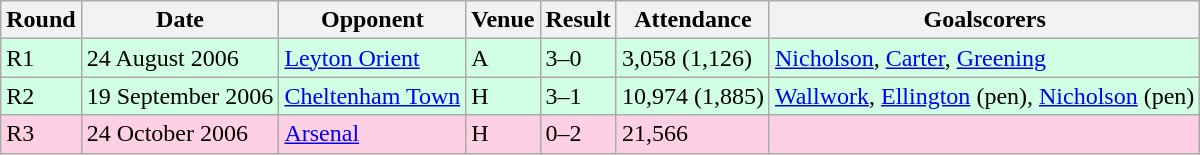<table class="wikitable">
<tr>
<th>Round</th>
<th>Date</th>
<th>Opponent</th>
<th>Venue</th>
<th>Result</th>
<th>Attendance</th>
<th>Goalscorers</th>
</tr>
<tr style="background-color: #d0ffe3;">
<td>R1</td>
<td>24 August 2006</td>
<td><a href='#'>Leyton Orient</a></td>
<td>A</td>
<td>3–0</td>
<td>3,058 (1,126)</td>
<td><a href='#'>Nicholson</a>, <a href='#'>Carter</a>, <a href='#'>Greening</a></td>
</tr>
<tr style="background-color: #d0ffe3;">
<td>R2</td>
<td>19 September 2006</td>
<td><a href='#'>Cheltenham Town</a></td>
<td>H</td>
<td>3–1</td>
<td>10,974 (1,885)</td>
<td><a href='#'>Wallwork</a>, <a href='#'>Ellington</a> (pen), <a href='#'>Nicholson</a> (pen)</td>
</tr>
<tr style="background-color: #ffd0e3;">
<td>R3</td>
<td>24 October 2006</td>
<td><a href='#'>Arsenal</a></td>
<td>H</td>
<td>0–2</td>
<td>21,566</td>
<td></td>
</tr>
</table>
